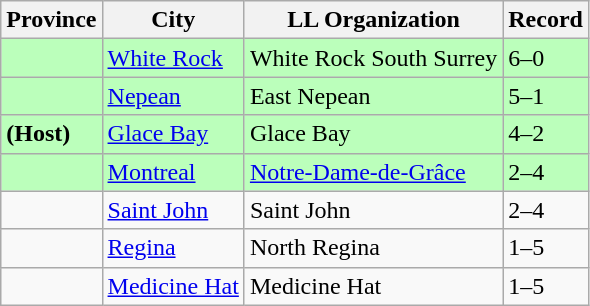<table class="wikitable">
<tr>
<th>Province</th>
<th>City</th>
<th>LL Organization</th>
<th>Record</th>
</tr>
<tr bgcolor=#bbffbb>
<td><strong></strong></td>
<td><a href='#'>White Rock</a></td>
<td>White Rock South Surrey</td>
<td>6–0</td>
</tr>
<tr bgcolor=#bbffbb>
<td><strong></strong></td>
<td><a href='#'>Nepean</a></td>
<td>East Nepean</td>
<td>5–1</td>
</tr>
<tr bgcolor=#bbffbb>
<td><strong> (Host)</strong></td>
<td><a href='#'>Glace Bay</a></td>
<td>Glace Bay</td>
<td>4–2</td>
</tr>
<tr bgcolor=#bbffbb>
<td><strong></strong></td>
<td><a href='#'>Montreal</a></td>
<td><a href='#'>Notre-Dame-de-Grâce</a></td>
<td>2–4</td>
</tr>
<tr>
<td><strong></strong></td>
<td><a href='#'>Saint John</a></td>
<td>Saint John</td>
<td>2–4</td>
</tr>
<tr>
<td><strong></strong></td>
<td><a href='#'>Regina</a></td>
<td>North Regina</td>
<td>1–5</td>
</tr>
<tr>
<td><strong></strong></td>
<td><a href='#'>Medicine Hat</a></td>
<td>Medicine Hat</td>
<td>1–5</td>
</tr>
</table>
